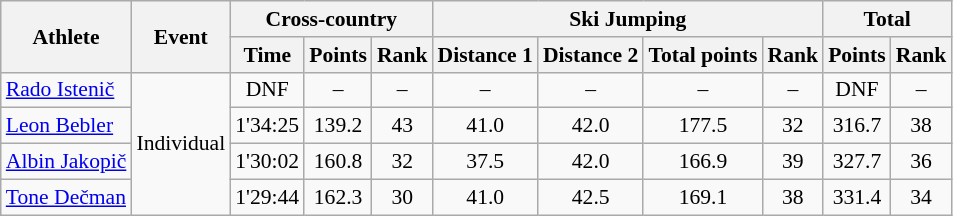<table class="wikitable" style="font-size:90%">
<tr>
<th rowspan="2">Athlete</th>
<th rowspan="2">Event</th>
<th colspan="3">Cross-country</th>
<th colspan="4">Ski Jumping</th>
<th colspan="2">Total</th>
</tr>
<tr>
<th>Time</th>
<th>Points</th>
<th>Rank</th>
<th>Distance 1</th>
<th>Distance 2</th>
<th>Total points</th>
<th>Rank</th>
<th>Points</th>
<th>Rank</th>
</tr>
<tr>
<td><a href='#'>Rado Istenič</a></td>
<td rowspan="4">Individual</td>
<td align="center">DNF</td>
<td align="center">–</td>
<td align="center">–</td>
<td align="center">–</td>
<td align="center">–</td>
<td align="center">–</td>
<td align="center">–</td>
<td align="center">DNF</td>
<td align="center">–</td>
</tr>
<tr>
<td><a href='#'>Leon Bebler</a></td>
<td align="center">1'34:25</td>
<td align="center">139.2</td>
<td align="center">43</td>
<td align="center">41.0</td>
<td align="center">42.0</td>
<td align="center">177.5</td>
<td align="center">32</td>
<td align="center">316.7</td>
<td align="center">38</td>
</tr>
<tr>
<td><a href='#'>Albin Jakopič</a></td>
<td align="center">1'30:02</td>
<td align="center">160.8</td>
<td align="center">32</td>
<td align="center">37.5</td>
<td align="center">42.0</td>
<td align="center">166.9</td>
<td align="center">39</td>
<td align="center">327.7</td>
<td align="center">36</td>
</tr>
<tr>
<td><a href='#'>Tone Dečman</a></td>
<td align="center">1'29:44</td>
<td align="center">162.3</td>
<td align="center">30</td>
<td align="center">41.0</td>
<td align="center">42.5</td>
<td align="center">169.1</td>
<td align="center">38</td>
<td align="center">331.4</td>
<td align="center">34</td>
</tr>
</table>
